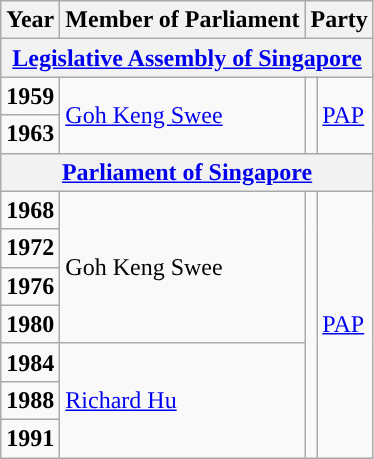<table class="wikitable">
<tr>
<th>Year</th>
<th>Member of Parliament</th>
<th colspan="2">Party</th>
</tr>
<tr>
<th colspan="4"><a href='#'>Legislative Assembly of Singapore</a></th>
</tr>
<tr>
<td><strong>1959</strong></td>
<td rowspan="2"><a href='#'>Goh Keng Swee</a></td>
<td rowspan="2"></td>
<td rowspan="2"><a href='#'>PAP</a></td>
</tr>
<tr>
<td><strong>1963</strong></td>
</tr>
<tr>
<th colspan="4"><a href='#'>Parliament of Singapore</a></th>
</tr>
<tr>
<td><strong>1968</strong></td>
<td rowspan="4">Goh Keng Swee</td>
<td rowspan="7"></td>
<td rowspan="7"><a href='#'>PAP</a></td>
</tr>
<tr>
<td><strong>1972</strong></td>
</tr>
<tr>
<td><strong>1976</strong></td>
</tr>
<tr>
<td><strong>1980</strong></td>
</tr>
<tr>
<td><strong>1984</strong></td>
<td rowspan="3"><a href='#'>Richard Hu</a></td>
</tr>
<tr>
<td><strong>1988</strong></td>
</tr>
<tr>
<td><strong>1991</strong></td>
</tr>
</table>
